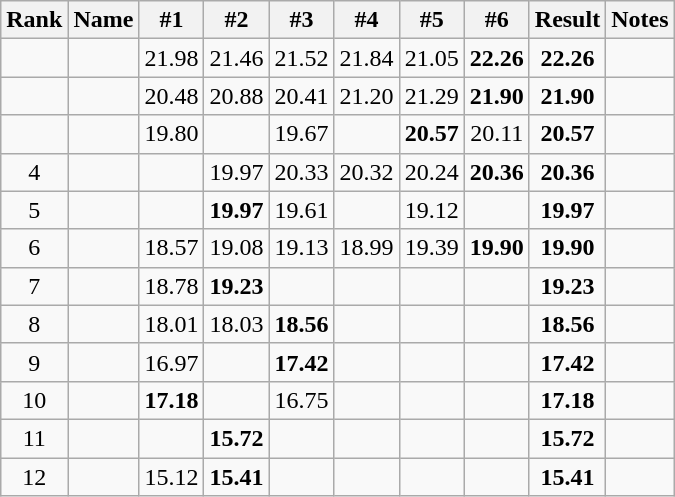<table class="wikitable sortable" style="text-align:center">
<tr>
<th>Rank</th>
<th>Name</th>
<th>#1</th>
<th>#2</th>
<th>#3</th>
<th>#4</th>
<th>#5</th>
<th>#6</th>
<th>Result</th>
<th>Notes</th>
</tr>
<tr>
<td></td>
<td align="left"></td>
<td>21.98</td>
<td>21.46</td>
<td>21.52</td>
<td>21.84</td>
<td>21.05</td>
<td><strong>22.26</strong></td>
<td><strong>22.26</strong></td>
<td></td>
</tr>
<tr>
<td></td>
<td align="left"></td>
<td>20.48</td>
<td>20.88</td>
<td>20.41</td>
<td>21.20</td>
<td>21.29</td>
<td><strong>21.90</strong></td>
<td><strong>21.90</strong></td>
<td></td>
</tr>
<tr>
<td></td>
<td align="left"></td>
<td>19.80</td>
<td></td>
<td>19.67</td>
<td></td>
<td><strong>20.57</strong></td>
<td>20.11</td>
<td><strong>20.57</strong></td>
<td></td>
</tr>
<tr>
<td>4</td>
<td align="left"></td>
<td></td>
<td>19.97</td>
<td>20.33</td>
<td>20.32</td>
<td>20.24</td>
<td><strong>20.36</strong></td>
<td><strong>20.36</strong></td>
<td></td>
</tr>
<tr>
<td>5</td>
<td align="left"></td>
<td></td>
<td><strong>19.97</strong></td>
<td>19.61</td>
<td></td>
<td>19.12</td>
<td></td>
<td><strong>19.97</strong></td>
<td></td>
</tr>
<tr>
<td>6</td>
<td align="left"></td>
<td>18.57</td>
<td>19.08</td>
<td>19.13</td>
<td>18.99</td>
<td>19.39</td>
<td><strong>19.90</strong></td>
<td><strong>19.90</strong></td>
<td></td>
</tr>
<tr>
<td>7</td>
<td align="left"></td>
<td>18.78</td>
<td><strong>19.23</strong></td>
<td></td>
<td></td>
<td></td>
<td></td>
<td><strong>19.23</strong></td>
<td></td>
</tr>
<tr>
<td>8</td>
<td align="left"></td>
<td>18.01</td>
<td>18.03</td>
<td><strong>18.56</strong></td>
<td></td>
<td></td>
<td></td>
<td><strong>18.56</strong></td>
<td></td>
</tr>
<tr>
<td>9</td>
<td align="left"></td>
<td>16.97</td>
<td></td>
<td><strong>17.42</strong></td>
<td></td>
<td></td>
<td></td>
<td><strong>17.42</strong></td>
<td></td>
</tr>
<tr>
<td>10</td>
<td align="left"></td>
<td><strong>17.18</strong></td>
<td></td>
<td>16.75</td>
<td></td>
<td></td>
<td></td>
<td><strong>17.18</strong></td>
<td></td>
</tr>
<tr>
<td>11</td>
<td align="left"></td>
<td></td>
<td><strong>15.72</strong></td>
<td></td>
<td></td>
<td></td>
<td></td>
<td><strong>15.72</strong></td>
<td></td>
</tr>
<tr>
<td>12</td>
<td align="left"></td>
<td>15.12</td>
<td><strong>15.41</strong></td>
<td></td>
<td></td>
<td></td>
<td></td>
<td><strong>15.41</strong></td>
<td></td>
</tr>
</table>
